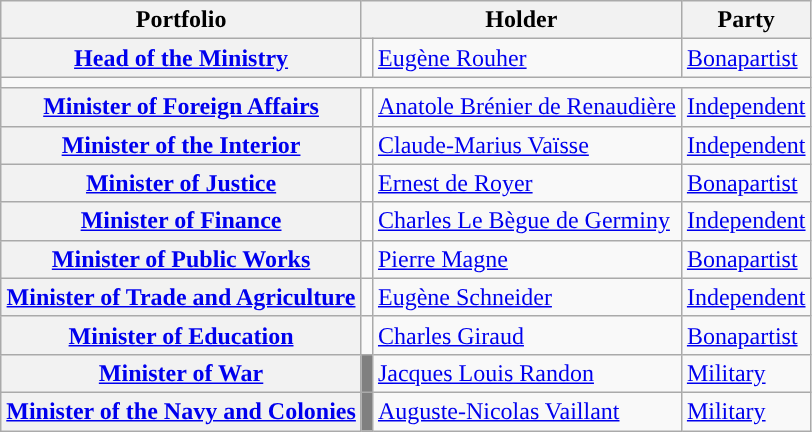<table class="wikitable">
<tr>
<th>Portfolio</th>
<th colspan=2>Holder</th>
<th>Party</th>
</tr>
<tr>
<th><a href='#'>Head of the Ministry</a></th>
<td style="background:"></td>
<td><a href='#'>Eugène Rouher</a></td>
<td><a href='#'>Bonapartist</a></td>
</tr>
<tr>
<td colspan=4></td>
</tr>
<tr>
<th><a href='#'>Minister of Foreign Affairs</a></th>
<td style="background:"></td>
<td><a href='#'>Anatole Brénier de Renaudière</a></td>
<td><a href='#'>Independent</a></td>
</tr>
<tr>
<th><a href='#'>Minister of the Interior</a></th>
<td style="background:"></td>
<td><a href='#'>Claude-Marius Vaïsse</a></td>
<td><a href='#'>Independent</a></td>
</tr>
<tr>
<th><a href='#'>Minister of Justice</a></th>
<td style="background:"></td>
<td><a href='#'>Ernest de Royer</a></td>
<td><a href='#'>Bonapartist</a></td>
</tr>
<tr>
<th><a href='#'>Minister of Finance</a></th>
<td style="background:"></td>
<td><a href='#'>Charles Le Bègue de Germiny</a></td>
<td><a href='#'>Independent</a></td>
</tr>
<tr>
<th><a href='#'>Minister of Public Works</a></th>
<td style="background:"></td>
<td><a href='#'>Pierre Magne</a></td>
<td><a href='#'>Bonapartist</a></td>
</tr>
<tr>
<th><a href='#'>Minister of Trade and Agriculture</a></th>
<td style="background:"></td>
<td><a href='#'>Eugène Schneider</a></td>
<td><a href='#'>Independent</a></td>
</tr>
<tr>
<th><a href='#'>Minister of Education</a></th>
<td style="background:"></td>
<td><a href='#'>Charles Giraud</a></td>
<td><a href='#'>Bonapartist</a></td>
</tr>
<tr>
<th><a href='#'>Minister of War</a></th>
<td style="background:#808080;"></td>
<td><a href='#'>Jacques Louis Randon</a></td>
<td><a href='#'>Military</a></td>
</tr>
<tr>
<th><a href='#'>Minister of the Navy and Colonies</a></th>
<td style="background:#808080;"></td>
<td><a href='#'>Auguste-Nicolas Vaillant</a></td>
<td><a href='#'>Military</a></td>
</tr>
</table>
